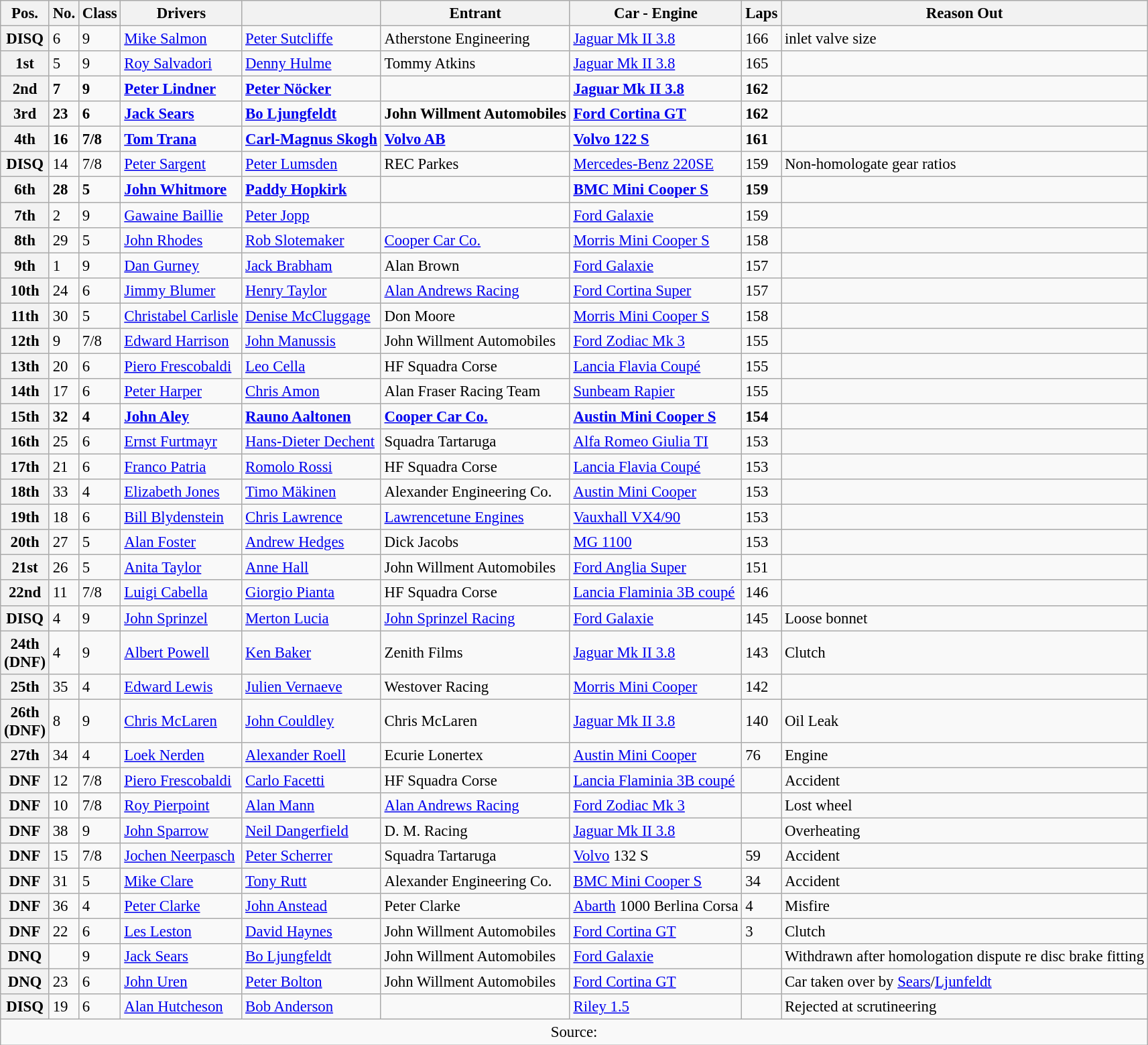<table class="wikitable" style="font-size: 95%">
<tr>
<th>Pos.</th>
<th>No.</th>
<th>Class</th>
<th>Drivers</th>
<th></th>
<th>Entrant</th>
<th>Car - Engine</th>
<th>Laps</th>
<th>Reason Out</th>
</tr>
<tr>
<th>DISQ</th>
<td>6</td>
<td>9</td>
<td> <a href='#'>Mike Salmon</a></td>
<td> <a href='#'>Peter Sutcliffe</a></td>
<td>Atherstone Engineering</td>
<td><a href='#'>Jaguar Mk II 3.8</a></td>
<td>166</td>
<td>inlet valve size</td>
</tr>
<tr>
<th>1st</th>
<td>5</td>
<td>9</td>
<td> <a href='#'>Roy Salvadori</a></td>
<td> <a href='#'>Denny Hulme</a></td>
<td>Tommy Atkins</td>
<td><a href='#'>Jaguar Mk II 3.8</a></td>
<td>165</td>
<td></td>
</tr>
<tr>
<th><strong>2nd</strong></th>
<td><strong>7</strong></td>
<td><strong>9</strong></td>
<td> <strong><a href='#'>Peter Lindner</a> </strong></td>
<td> <strong><a href='#'>Peter Nöcker</a> </strong></td>
<td></td>
<td><strong><a href='#'>Jaguar Mk II 3.8</a> </strong></td>
<td><strong>162</strong></td>
<td></td>
</tr>
<tr>
<th><strong>3rd</strong></th>
<td><strong>23</strong></td>
<td><strong>6</strong></td>
<td><strong> <a href='#'>Jack Sears</a></strong></td>
<td><strong> <a href='#'>Bo Ljungfeldt</a></strong></td>
<td><strong>John Willment Automobiles</strong></td>
<td><strong><a href='#'>Ford Cortina GT</a></strong></td>
<td><strong>162</strong></td>
<td></td>
</tr>
<tr>
<th><strong>4th</strong></th>
<td><strong>16</strong></td>
<td><strong>7/8</strong></td>
<td><strong> <a href='#'>Tom Trana</a></strong></td>
<td><strong> <a href='#'>Carl-Magnus Skogh</a></strong></td>
<td><strong><a href='#'>Volvo AB</a></strong></td>
<td><strong><a href='#'>Volvo 122 S</a></strong></td>
<td><strong>161</strong></td>
<td></td>
</tr>
<tr>
<th>DISQ</th>
<td>14</td>
<td>7/8</td>
<td> <a href='#'>Peter Sargent</a></td>
<td> <a href='#'>Peter Lumsden</a></td>
<td>REC Parkes</td>
<td><a href='#'>Mercedes-Benz 220SE</a></td>
<td>159</td>
<td>Non-homologate gear ratios</td>
</tr>
<tr>
<th><strong>6th</strong></th>
<td><strong>28</strong></td>
<td><strong>5</strong></td>
<td><strong> <a href='#'>John Whitmore</a></strong></td>
<td><strong> <a href='#'>Paddy Hopkirk</a></strong></td>
<td></td>
<td><strong><a href='#'>BMC Mini Cooper S</a></strong></td>
<td><strong>159</strong></td>
<td></td>
</tr>
<tr>
<th>7th</th>
<td>2</td>
<td>9</td>
<td> <a href='#'>Gawaine Baillie</a></td>
<td> <a href='#'>Peter Jopp</a></td>
<td></td>
<td><a href='#'>Ford Galaxie</a></td>
<td>159</td>
<td></td>
</tr>
<tr>
<th>8th</th>
<td>29</td>
<td>5</td>
<td> <a href='#'>John Rhodes</a></td>
<td> <a href='#'>Rob Slotemaker</a></td>
<td><a href='#'>Cooper Car Co.</a></td>
<td><a href='#'>Morris Mini Cooper S</a></td>
<td>158</td>
<td></td>
</tr>
<tr>
<th>9th</th>
<td>1</td>
<td>9</td>
<td> <a href='#'>Dan Gurney</a></td>
<td> <a href='#'>Jack Brabham</a></td>
<td>Alan Brown</td>
<td><a href='#'>Ford Galaxie</a></td>
<td>157</td>
<td></td>
</tr>
<tr>
<th>10th</th>
<td>24</td>
<td>6</td>
<td> <a href='#'>Jimmy Blumer</a></td>
<td> <a href='#'>Henry Taylor</a></td>
<td><a href='#'>Alan Andrews Racing</a></td>
<td><a href='#'>Ford Cortina Super</a></td>
<td>157</td>
<td></td>
</tr>
<tr>
<th>11th</th>
<td>30</td>
<td>5</td>
<td> <a href='#'>Christabel Carlisle</a></td>
<td> <a href='#'>Denise McCluggage</a></td>
<td>Don Moore</td>
<td><a href='#'>Morris Mini Cooper S</a></td>
<td>158</td>
<td></td>
</tr>
<tr>
<th>12th</th>
<td>9</td>
<td>7/8</td>
<td> <a href='#'>Edward Harrison</a></td>
<td> <a href='#'>John Manussis</a></td>
<td>John Willment Automobiles</td>
<td><a href='#'>Ford Zodiac Mk 3</a></td>
<td>155</td>
<td></td>
</tr>
<tr>
<th>13th</th>
<td>20</td>
<td>6</td>
<td> <a href='#'>Piero Frescobaldi</a></td>
<td> <a href='#'>Leo Cella</a></td>
<td>HF Squadra Corse</td>
<td><a href='#'>Lancia Flavia Coupé</a></td>
<td>155</td>
<td></td>
</tr>
<tr>
<th>14th</th>
<td>17</td>
<td>6</td>
<td> <a href='#'>Peter Harper</a></td>
<td> <a href='#'>Chris Amon</a></td>
<td>Alan Fraser Racing Team</td>
<td><a href='#'>Sunbeam Rapier</a></td>
<td>155</td>
<td></td>
</tr>
<tr>
<th><strong>15th</strong></th>
<td><strong>32</strong></td>
<td><strong>4</strong></td>
<td><strong> <a href='#'>John Aley</a></strong></td>
<td><strong> <a href='#'>Rauno Aaltonen</a></strong></td>
<td><strong><a href='#'>Cooper Car Co.</a></strong></td>
<td><strong><a href='#'>Austin Mini Cooper S</a></strong></td>
<td><strong>154</strong></td>
<td></td>
</tr>
<tr>
<th>16th</th>
<td>25</td>
<td>6</td>
<td> <a href='#'>Ernst Furtmayr</a></td>
<td> <a href='#'>Hans-Dieter Dechent</a></td>
<td>Squadra Tartaruga</td>
<td><a href='#'>Alfa Romeo Giulia TI</a></td>
<td>153</td>
<td></td>
</tr>
<tr>
<th>17th</th>
<td>21</td>
<td>6</td>
<td> <a href='#'>Franco Patria</a></td>
<td> <a href='#'>Romolo Rossi</a></td>
<td>HF Squadra Corse</td>
<td><a href='#'>Lancia Flavia Coupé</a></td>
<td>153</td>
<td></td>
</tr>
<tr>
<th>18th</th>
<td>33</td>
<td>4</td>
<td> <a href='#'>Elizabeth Jones</a></td>
<td> <a href='#'>Timo Mäkinen</a></td>
<td>Alexander Engineering Co.</td>
<td><a href='#'>Austin Mini Cooper</a></td>
<td>153</td>
<td></td>
</tr>
<tr>
<th>19th</th>
<td>18</td>
<td>6</td>
<td> <a href='#'>Bill Blydenstein</a></td>
<td> <a href='#'>Chris Lawrence</a></td>
<td><a href='#'>Lawrencetune Engines</a></td>
<td><a href='#'>Vauxhall VX4/90</a></td>
<td>153</td>
<td></td>
</tr>
<tr>
<th>20th</th>
<td>27</td>
<td>5</td>
<td> <a href='#'>Alan Foster</a></td>
<td> <a href='#'>Andrew Hedges</a></td>
<td>Dick Jacobs</td>
<td><a href='#'>MG 1100</a></td>
<td>153</td>
<td></td>
</tr>
<tr>
<th>21st</th>
<td>26</td>
<td>5</td>
<td> <a href='#'>Anita Taylor</a></td>
<td> <a href='#'>Anne Hall</a></td>
<td>John Willment Automobiles</td>
<td><a href='#'>Ford Anglia Super</a></td>
<td>151</td>
<td></td>
</tr>
<tr>
<th>22nd</th>
<td>11</td>
<td>7/8</td>
<td> <a href='#'>Luigi Cabella</a></td>
<td> <a href='#'>Giorgio Pianta</a></td>
<td>HF Squadra Corse</td>
<td><a href='#'>Lancia Flaminia 3B coupé</a></td>
<td>146</td>
<td></td>
</tr>
<tr>
<th>DISQ</th>
<td>4</td>
<td>9</td>
<td> <a href='#'>John Sprinzel</a></td>
<td> <a href='#'>Merton Lucia</a></td>
<td><a href='#'>John Sprinzel Racing</a></td>
<td><a href='#'>Ford Galaxie</a></td>
<td>145</td>
<td>Loose bonnet</td>
</tr>
<tr>
<th>24th<br>(DNF)</th>
<td>4</td>
<td>9</td>
<td> <a href='#'>Albert Powell</a></td>
<td> <a href='#'>Ken Baker</a></td>
<td>Zenith Films</td>
<td><a href='#'>Jaguar Mk II 3.8</a></td>
<td>143</td>
<td>Clutch</td>
</tr>
<tr>
<th>25th</th>
<td>35</td>
<td>4</td>
<td> <a href='#'>Edward Lewis</a></td>
<td> <a href='#'>Julien Vernaeve</a></td>
<td>Westover Racing</td>
<td><a href='#'>Morris Mini Cooper</a></td>
<td>142</td>
<td></td>
</tr>
<tr>
<th>26th <br>(DNF)</th>
<td>8</td>
<td>9</td>
<td> <a href='#'>Chris McLaren</a></td>
<td> <a href='#'>John Couldley</a></td>
<td>Chris McLaren</td>
<td><a href='#'>Jaguar Mk II 3.8</a></td>
<td>140</td>
<td>Oil Leak</td>
</tr>
<tr>
<th>27th</th>
<td>34</td>
<td>4</td>
<td> <a href='#'>Loek Nerden</a></td>
<td> <a href='#'>Alexander Roell</a></td>
<td>Ecurie Lonertex</td>
<td><a href='#'>Austin Mini Cooper</a></td>
<td>76</td>
<td>Engine</td>
</tr>
<tr>
<th>DNF</th>
<td>12</td>
<td>7/8</td>
<td> <a href='#'>Piero Frescobaldi</a></td>
<td> <a href='#'>Carlo Facetti</a></td>
<td>HF Squadra Corse</td>
<td><a href='#'>Lancia Flaminia 3B coupé</a></td>
<td></td>
<td>Accident</td>
</tr>
<tr>
<th>DNF</th>
<td>10</td>
<td>7/8</td>
<td> <a href='#'>Roy Pierpoint</a></td>
<td> <a href='#'>Alan Mann</a></td>
<td><a href='#'>Alan Andrews Racing</a></td>
<td><a href='#'>Ford Zodiac Mk 3</a></td>
<td></td>
<td>Lost wheel</td>
</tr>
<tr>
<th>DNF</th>
<td>38</td>
<td>9</td>
<td> <a href='#'>John Sparrow</a></td>
<td> <a href='#'>Neil Dangerfield</a></td>
<td>D. M. Racing</td>
<td><a href='#'>Jaguar Mk II 3.8</a></td>
<td></td>
<td>Overheating</td>
</tr>
<tr>
<th>DNF</th>
<td>15</td>
<td>7/8</td>
<td> <a href='#'>Jochen Neerpasch</a></td>
<td> <a href='#'>Peter Scherrer</a></td>
<td>Squadra Tartaruga</td>
<td><a href='#'>Volvo</a> 132 S</td>
<td>59</td>
<td>Accident</td>
</tr>
<tr>
<th>DNF</th>
<td>31</td>
<td>5</td>
<td> <a href='#'>Mike Clare</a></td>
<td> <a href='#'>Tony Rutt</a></td>
<td>Alexander Engineering Co.</td>
<td><a href='#'>BMC Mini Cooper S</a></td>
<td>34</td>
<td>Accident</td>
</tr>
<tr>
<th>DNF</th>
<td>36</td>
<td>4</td>
<td> <a href='#'>Peter Clarke</a></td>
<td> <a href='#'>John Anstead</a></td>
<td>Peter Clarke</td>
<td><a href='#'>Abarth</a> 1000 Berlina Corsa</td>
<td>4</td>
<td>Misfire</td>
</tr>
<tr>
<th>DNF</th>
<td>22</td>
<td>6</td>
<td> <a href='#'>Les Leston</a></td>
<td> <a href='#'>David Haynes</a></td>
<td>John Willment Automobiles</td>
<td><a href='#'>Ford Cortina GT</a></td>
<td>3</td>
<td>Clutch</td>
</tr>
<tr>
<th>DNQ</th>
<td></td>
<td>9</td>
<td> <a href='#'>Jack Sears</a></td>
<td> <a href='#'>Bo Ljungfeldt</a></td>
<td>John Willment Automobiles</td>
<td><a href='#'>Ford Galaxie</a></td>
<td></td>
<td>Withdrawn after homologation dispute re disc brake fitting</td>
</tr>
<tr>
<th>DNQ</th>
<td>23</td>
<td>6</td>
<td> <a href='#'>John Uren</a></td>
<td> <a href='#'>Peter Bolton</a></td>
<td>John Willment Automobiles</td>
<td><a href='#'>Ford Cortina GT</a></td>
<td></td>
<td>Car taken over by <a href='#'>Sears</a>/<a href='#'>Ljunfeldt</a></td>
</tr>
<tr>
<th>DISQ</th>
<td>19</td>
<td>6</td>
<td> <a href='#'>Alan Hutcheson</a></td>
<td> <a href='#'>Bob Anderson</a></td>
<td></td>
<td><a href='#'>Riley 1.5</a></td>
<td></td>
<td>Rejected at scrutineering</td>
</tr>
<tr>
<td colspan="9" style="text-align:center;">Source:</td>
</tr>
</table>
